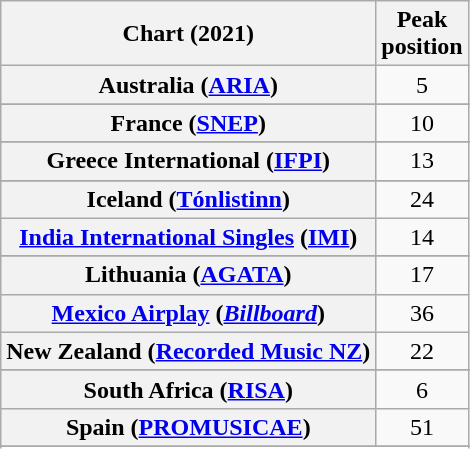<table class="wikitable sortable plainrowheaders" style="text-align:center">
<tr>
<th scope="col">Chart (2021)</th>
<th scope="col">Peak<br>position</th>
</tr>
<tr>
<th scope="row">Australia (<a href='#'>ARIA</a>)</th>
<td>5</td>
</tr>
<tr>
</tr>
<tr>
</tr>
<tr>
<th scope="row">France (<a href='#'>SNEP</a>)</th>
<td>10</td>
</tr>
<tr>
</tr>
<tr>
<th scope="row">Greece International (<a href='#'>IFPI</a>)</th>
<td>13</td>
</tr>
<tr>
</tr>
<tr>
</tr>
<tr>
<th scope="row">Iceland (<a href='#'>Tónlistinn</a>)</th>
<td>24</td>
</tr>
<tr>
<th scope="row"><a href='#'>India International Singles</a> (<a href='#'>IMI</a>)</th>
<td>14</td>
</tr>
<tr>
</tr>
<tr>
<th scope="row">Lithuania (<a href='#'>AGATA</a>)</th>
<td>17</td>
</tr>
<tr>
<th scope="row"><a href='#'>Mexico Airplay</a> (<em><a href='#'>Billboard</a></em>)</th>
<td>36</td>
</tr>
<tr>
<th scope="row">New Zealand (<a href='#'>Recorded Music NZ</a>)</th>
<td>22</td>
</tr>
<tr>
</tr>
<tr>
<th scope="row">South Africa (<a href='#'>RISA</a>)</th>
<td>6</td>
</tr>
<tr>
<th scope="row">Spain (<a href='#'>PROMUSICAE</a>)</th>
<td>51</td>
</tr>
<tr>
</tr>
<tr>
</tr>
<tr>
</tr>
<tr>
</tr>
<tr>
</tr>
<tr>
</tr>
</table>
